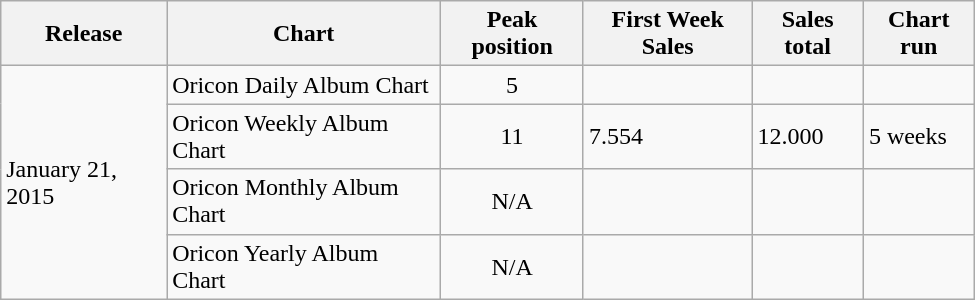<table class="wikitable" style="width:650px;">
<tr>
<th>Release</th>
<th>Chart</th>
<th>Peak position</th>
<th>First Week Sales</th>
<th>Sales total</th>
<th>Chart run</th>
</tr>
<tr>
<td rowspan="4">January 21, 2015</td>
<td>Oricon Daily Album Chart</td>
<td style="text-align:center;">5</td>
<td></td>
<td></td>
<td></td>
</tr>
<tr>
<td>Oricon Weekly Album Chart</td>
<td style="text-align:center;">11</td>
<td>7.554</td>
<td>12.000</td>
<td>5 weeks</td>
</tr>
<tr>
<td>Oricon Monthly Album Chart</td>
<td style="text-align:center;">N/A</td>
<td></td>
<td></td>
<td></td>
</tr>
<tr>
<td>Oricon Yearly Album Chart</td>
<td style="text-align:center;">N/A</td>
<td></td>
<td></td>
<td></td>
</tr>
</table>
